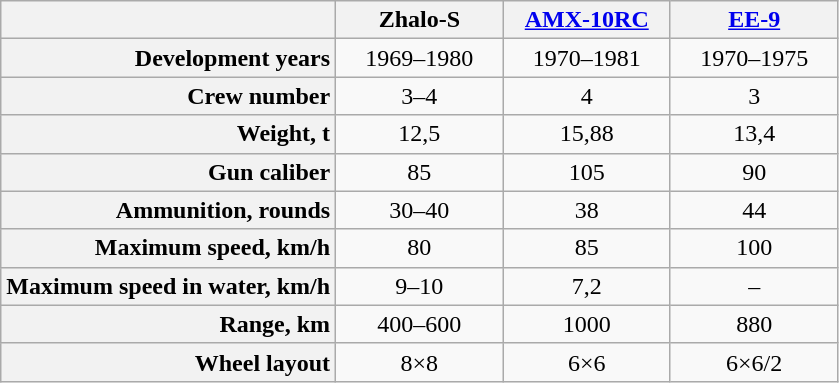<table class="wikitable" style="text-align:center">
<tr>
<th style="width:auto"></th>
<th style="width:20%"> Zhalo-S</th>
<th style="width:20%"> <a href='#'>AMX-10RC</a></th>
<th style="width:20%"> <a href='#'>EE-9</a></th>
</tr>
<tr>
<th style="text-align:right">Development years</th>
<td>1969–1980</td>
<td>1970–1981</td>
<td>1970–1975</td>
</tr>
<tr>
<th style="text-align:right">Crew number</th>
<td>3–4</td>
<td>4</td>
<td>3</td>
</tr>
<tr>
<th style="text-align:right">Weight, t</th>
<td>12,5</td>
<td>15,88</td>
<td>13,4</td>
</tr>
<tr>
<th style="text-align:right">Gun caliber</th>
<td>85</td>
<td>105</td>
<td>90</td>
</tr>
<tr>
<th style="text-align:right">Ammunition, rounds</th>
<td>30–40</td>
<td>38</td>
<td>44</td>
</tr>
<tr>
<th style="text-align:right">Maximum speed, km/h</th>
<td>80</td>
<td>85</td>
<td>100</td>
</tr>
<tr>
<th style="text-align:right">Maximum speed in water, km/h</th>
<td>9–10</td>
<td>7,2</td>
<td>–</td>
</tr>
<tr>
<th style="text-align:right">Range, km</th>
<td>400–600</td>
<td>1000</td>
<td>880</td>
</tr>
<tr>
<th style="text-align:right">Wheel layout</th>
<td>8×8</td>
<td>6×6</td>
<td>6×6/2</td>
</tr>
</table>
